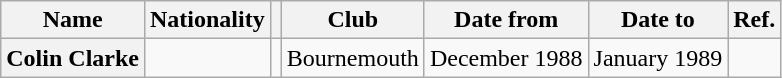<table class="wikitable plainrowheaders">
<tr>
<th scope="col">Name</th>
<th scope="col">Nationality</th>
<th scope="col"></th>
<th scope="col">Club</th>
<th scope="col">Date from</th>
<th scope="col">Date to</th>
<th scope="col">Ref.</th>
</tr>
<tr>
<th scope="row">Colin Clarke</th>
<td></td>
<td align="center"></td>
<td> Bournemouth</td>
<td>December 1988</td>
<td>January 1989</td>
<td align="center"></td>
</tr>
</table>
